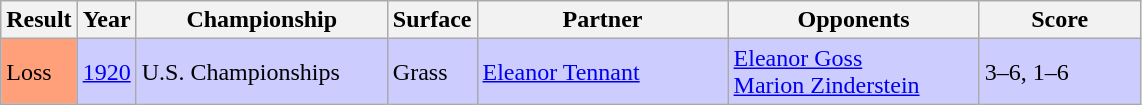<table class="sortable wikitable">
<tr>
<th style="width:40px">Result</th>
<th style="width:30px">Year</th>
<th style="width:160px">Championship</th>
<th style="width:50px">Surface</th>
<th style="width:160px">Partner</th>
<th style="width:160px">Opponents</th>
<th style="width:100px" class="unsortable">Score</th>
</tr>
<tr style="background:#ccf;">
<td style="background:#ffa07a;">Loss</td>
<td><a href='#'>1920</a></td>
<td>U.S. Championships</td>
<td>Grass</td>
<td> <a href='#'>Eleanor Tennant</a></td>
<td> <a href='#'>Eleanor Goss</a> <br>  <a href='#'>Marion Zinderstein</a></td>
<td>3–6, 1–6</td>
</tr>
</table>
